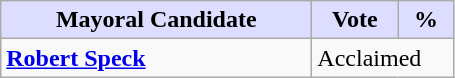<table class="wikitable">
<tr>
<th style="background:#ddf; width:200px;">Mayoral Candidate</th>
<th style="background:#ddf; width:50px;">Vote</th>
<th style="background:#ddf; width:30px;">%</th>
</tr>
<tr>
<td><strong><a href='#'>Robert Speck</a></strong></td>
<td colspan="2">Acclaimed</td>
</tr>
</table>
